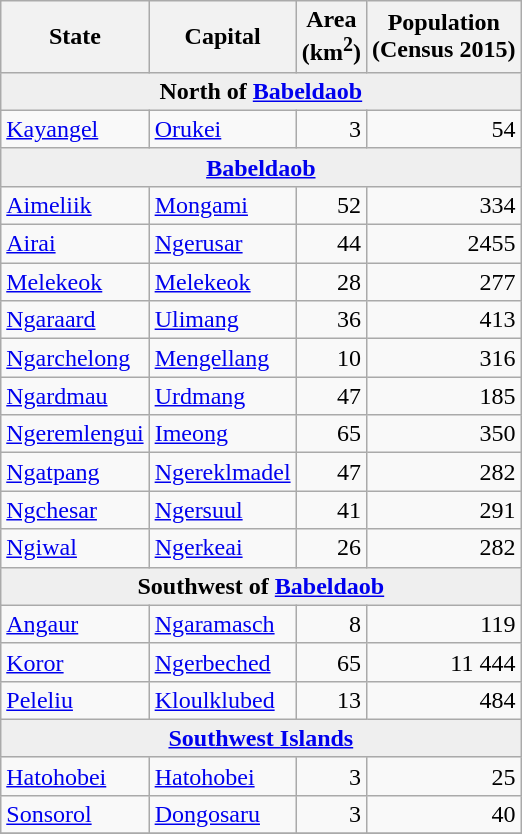<table class="wikitable sortable">
<tr>
<th>State</th>
<th>Capital</th>
<th>Area<br>(km<sup>2</sup>)</th>
<th>Population<br>(Census 2015)</th>
</tr>
<tr>
<td colspan=4 align=center bgcolor="#EFEFEF"><strong>North of <a href='#'>Babeldaob</a></strong></td>
</tr>
<tr>
<td> <a href='#'>Kayangel</a></td>
<td><a href='#'>Orukei</a></td>
<td align="right">3</td>
<td align="right">54</td>
</tr>
<tr>
<td colspan=4 align=center bgcolor="#EFEFEF"><strong><a href='#'>Babeldaob</a></strong></td>
</tr>
<tr>
<td> <a href='#'>Aimeliik</a></td>
<td><a href='#'>Mongami</a></td>
<td align="right">52</td>
<td align="right">334</td>
</tr>
<tr>
<td> <a href='#'>Airai</a></td>
<td><a href='#'>Ngerusar</a></td>
<td align="right">44</td>
<td align="right">2455</td>
</tr>
<tr>
<td> <a href='#'>Melekeok</a></td>
<td><a href='#'>Melekeok</a></td>
<td align="right">28</td>
<td align="right">277</td>
</tr>
<tr>
<td> <a href='#'>Ngaraard</a></td>
<td><a href='#'>Ulimang</a></td>
<td align="right">36</td>
<td align="right">413</td>
</tr>
<tr>
<td> <a href='#'>Ngarchelong</a></td>
<td><a href='#'>Mengellang</a></td>
<td align="right">10</td>
<td align="right">316</td>
</tr>
<tr>
<td> <a href='#'>Ngardmau</a></td>
<td><a href='#'>Urdmang</a></td>
<td align="right">47</td>
<td align="right">185</td>
</tr>
<tr>
<td> <a href='#'>Ngeremlengui</a></td>
<td><a href='#'>Imeong</a></td>
<td align="right">65</td>
<td align="right">350</td>
</tr>
<tr>
<td> <a href='#'>Ngatpang</a></td>
<td><a href='#'>Ngereklmadel</a></td>
<td align="right">47</td>
<td align="right">282</td>
</tr>
<tr>
<td> <a href='#'>Ngchesar</a></td>
<td><a href='#'>Ngersuul</a></td>
<td align="right">41</td>
<td align="right">291</td>
</tr>
<tr>
<td> <a href='#'>Ngiwal</a></td>
<td><a href='#'>Ngerkeai</a></td>
<td align="right">26</td>
<td align="right">282</td>
</tr>
<tr>
<td colspan=4 align=center bgcolor="#EFEFEF"><strong>Southwest of <a href='#'>Babeldaob</a></strong></td>
</tr>
<tr>
<td> <a href='#'>Angaur</a></td>
<td><a href='#'>Ngaramasch</a></td>
<td align="right">8</td>
<td align="right">119</td>
</tr>
<tr>
<td> <a href='#'>Koror</a></td>
<td><a href='#'>Ngerbeched</a></td>
<td align="right">65</td>
<td align="right">11 444</td>
</tr>
<tr>
<td> <a href='#'>Peleliu</a></td>
<td><a href='#'>Kloulklubed</a></td>
<td align="right">13</td>
<td align="right">484</td>
</tr>
<tr>
<td colspan=4 align=center bgcolor="#EFEFEF"><strong><a href='#'>Southwest Islands</a></strong></td>
</tr>
<tr>
<td> <a href='#'>Hatohobei</a></td>
<td><a href='#'>Hatohobei</a></td>
<td align="right">3</td>
<td align="right">25</td>
</tr>
<tr>
<td> <a href='#'>Sonsorol</a></td>
<td><a href='#'>Dongosaru</a></td>
<td align="right">3</td>
<td align="right">40</td>
</tr>
<tr style="background: #CCC;">
</tr>
<tr>
</tr>
</table>
